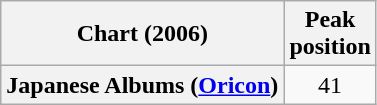<table class="wikitable sortable plainrowheaders">
<tr>
<th scope="col">Chart (2006)</th>
<th scope="col">Peak<br>position</th>
</tr>
<tr>
<th scope="row">Japanese Albums (<a href='#'>Oricon</a>)</th>
<td align="center">41</td>
</tr>
</table>
